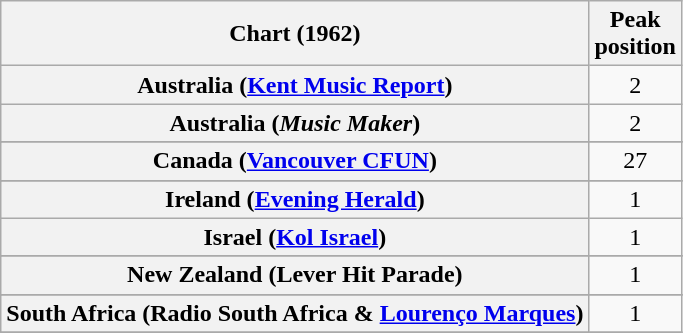<table class="wikitable sortable plainrowheaders" style="text-align:center">
<tr>
<th>Chart (1962)</th>
<th>Peak<br>position</th>
</tr>
<tr>
<th scope="row">Australia (<a href='#'>Kent Music Report</a>)</th>
<td>2</td>
</tr>
<tr>
<th scope="row">Australia (<em>Music Maker</em>)</th>
<td>2</td>
</tr>
<tr>
</tr>
<tr>
</tr>
<tr>
<th scope="row">Canada (<a href='#'>Vancouver CFUN</a>)</th>
<td>27</td>
</tr>
<tr>
</tr>
<tr>
<th scope="row">Ireland (<a href='#'>Evening Herald</a>)</th>
<td>1</td>
</tr>
<tr>
<th scope="row">Israel (<a href='#'>Kol Israel</a>)</th>
<td>1</td>
</tr>
<tr>
</tr>
<tr>
<th scope="row">New Zealand (Lever Hit Parade)</th>
<td>1</td>
</tr>
<tr>
</tr>
<tr>
<th scope="row">South Africa (Radio South Africa & <a href='#'>Lourenço Marques</a>)</th>
<td>1</td>
</tr>
<tr>
</tr>
</table>
